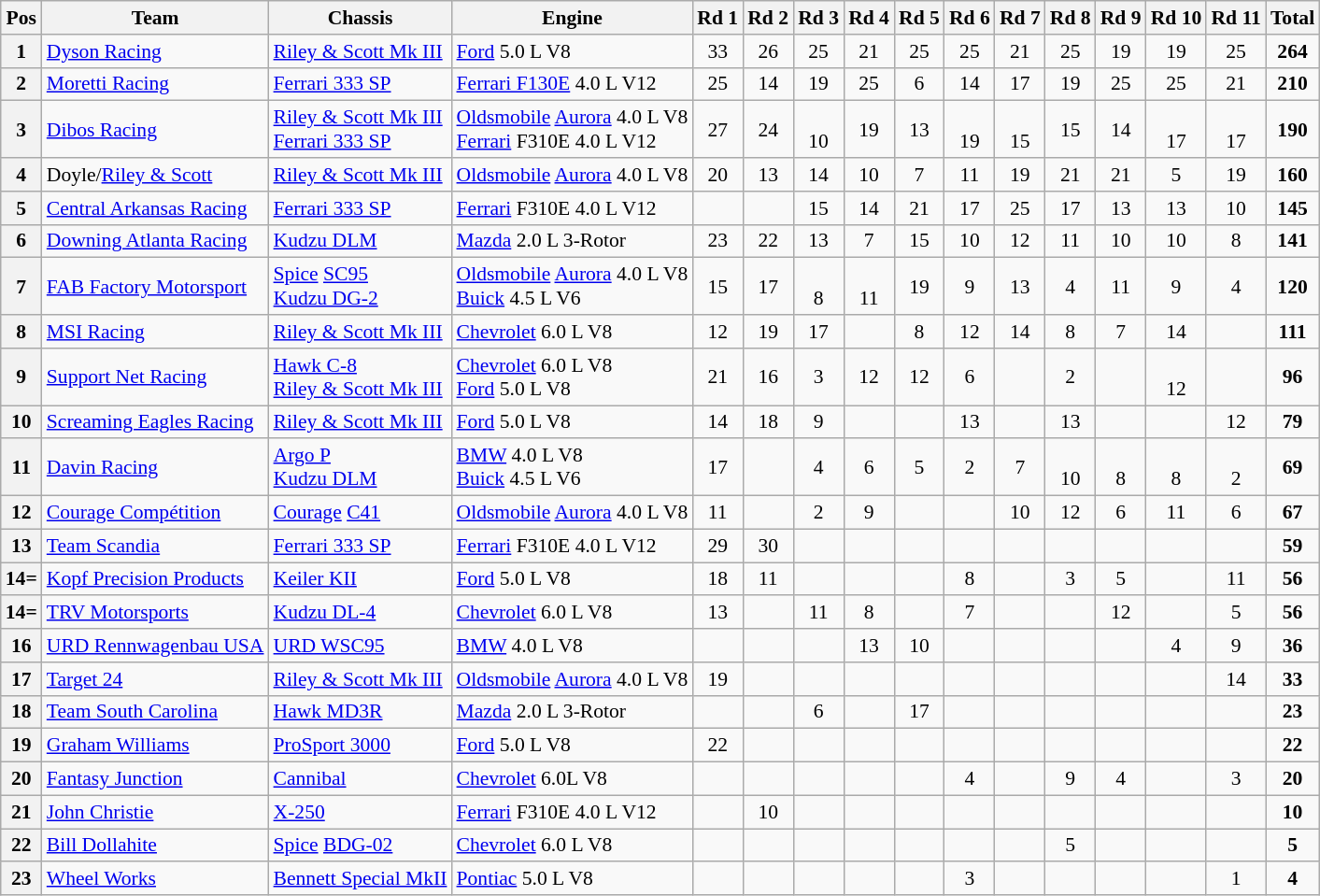<table class="wikitable" style="font-size: 90%;">
<tr>
<th>Pos</th>
<th>Team</th>
<th>Chassis</th>
<th>Engine</th>
<th>Rd 1</th>
<th>Rd 2</th>
<th>Rd 3</th>
<th>Rd 4</th>
<th>Rd 5</th>
<th>Rd 6</th>
<th>Rd 7</th>
<th>Rd 8</th>
<th>Rd 9</th>
<th>Rd 10</th>
<th>Rd 11</th>
<th>Total</th>
</tr>
<tr>
<th>1</th>
<td> <a href='#'>Dyson Racing</a></td>
<td><a href='#'>Riley & Scott Mk III</a></td>
<td><a href='#'>Ford</a> 5.0 L V8</td>
<td align="center">33</td>
<td align="center">26</td>
<td align="center">25</td>
<td align="center">21</td>
<td align="center">25</td>
<td align="center">25</td>
<td align="center">21</td>
<td align="center">25</td>
<td align="center">19</td>
<td align="center">19</td>
<td align="center">25</td>
<td align="center"><strong>264</strong></td>
</tr>
<tr>
<th>2</th>
<td> <a href='#'>Moretti Racing</a></td>
<td><a href='#'>Ferrari 333 SP</a></td>
<td><a href='#'>Ferrari F130E</a> 4.0 L V12</td>
<td align="center">25</td>
<td align="center">14</td>
<td align="center">19</td>
<td align="center">25</td>
<td align="center">6</td>
<td align="center">14</td>
<td align="center">17</td>
<td align="center">19</td>
<td align="center">25</td>
<td align="center">25</td>
<td align="center">21</td>
<td align="center"><strong>210</strong></td>
</tr>
<tr>
<th>3</th>
<td> <a href='#'>Dibos Racing</a></td>
<td><a href='#'>Riley & Scott Mk III</a><br><a href='#'>Ferrari 333 SP</a></td>
<td><a href='#'>Oldsmobile</a> <a href='#'>Aurora</a> 4.0 L V8<br><a href='#'>Ferrari</a> F310E 4.0 L V12</td>
<td align="center">27</td>
<td align="center">24</td>
<td align="center"><br>10</td>
<td align="center">19</td>
<td align="center">13</td>
<td align="center"><br>19</td>
<td align="center"><br>15</td>
<td align="center">15</td>
<td align="center">14</td>
<td align="center"><br>17</td>
<td align="center"><br>17</td>
<td align="center"><strong>190</strong></td>
</tr>
<tr>
<th>4</th>
<td> Doyle/<a href='#'>Riley & Scott</a></td>
<td><a href='#'>Riley & Scott Mk III</a></td>
<td><a href='#'>Oldsmobile</a> <a href='#'>Aurora</a> 4.0 L V8</td>
<td align="center">20</td>
<td align="center">13</td>
<td align="center">14</td>
<td align="center">10</td>
<td align="center">7</td>
<td align="center">11</td>
<td align="center">19</td>
<td align="center">21</td>
<td align="center">21</td>
<td align="center">5</td>
<td align="center">19</td>
<td align="center"><strong>160</strong></td>
</tr>
<tr>
<th>5</th>
<td> <a href='#'>Central Arkansas Racing</a></td>
<td><a href='#'>Ferrari 333 SP</a></td>
<td><a href='#'>Ferrari</a> F310E 4.0 L V12</td>
<td></td>
<td></td>
<td align="center">15</td>
<td align="center">14</td>
<td align="center">21</td>
<td align="center">17</td>
<td align="center">25</td>
<td align="center">17</td>
<td align="center">13</td>
<td align="center">13</td>
<td align="center">10</td>
<td align="center"><strong>145</strong></td>
</tr>
<tr>
<th>6</th>
<td> <a href='#'>Downing Atlanta Racing</a></td>
<td><a href='#'>Kudzu DLM</a></td>
<td><a href='#'>Mazda</a> 2.0 L 3-Rotor</td>
<td align="center">23</td>
<td align="center">22</td>
<td align="center">13</td>
<td align="center">7</td>
<td align="center">15</td>
<td align="center">10</td>
<td align="center">12</td>
<td align="center">11</td>
<td align="center">10</td>
<td align="center">10</td>
<td align="center">8</td>
<td align="center"><strong>141</strong></td>
</tr>
<tr>
<th>7</th>
<td> <a href='#'>FAB Factory Motorsport</a></td>
<td><a href='#'>Spice</a> <a href='#'>SC95</a><br><a href='#'>Kudzu DG-2</a></td>
<td><a href='#'>Oldsmobile</a> <a href='#'>Aurora</a> 4.0 L V8<br><a href='#'>Buick</a> 4.5 L V6</td>
<td align="center">15</td>
<td align="center">17</td>
<td align="center"><br>8</td>
<td align="center"><br>11</td>
<td align="center">19</td>
<td align="center">9</td>
<td align="center">13</td>
<td align="center">4</td>
<td align="center">11</td>
<td align="center">9</td>
<td align="center">4</td>
<td align="center"><strong>120</strong></td>
</tr>
<tr>
<th>8</th>
<td> <a href='#'>MSI Racing</a></td>
<td><a href='#'>Riley & Scott Mk III</a></td>
<td><a href='#'>Chevrolet</a> 6.0 L V8</td>
<td align="center">12</td>
<td align="center">19</td>
<td align="center">17</td>
<td></td>
<td align="center">8</td>
<td align="center">12</td>
<td align="center">14</td>
<td align="center">8</td>
<td align="center">7</td>
<td align="center">14</td>
<td></td>
<td align="center"><strong>111</strong></td>
</tr>
<tr>
<th>9</th>
<td> <a href='#'>Support Net Racing</a></td>
<td><a href='#'>Hawk C-8</a><br><a href='#'>Riley & Scott Mk III</a></td>
<td><a href='#'>Chevrolet</a> 6.0 L V8<br><a href='#'>Ford</a> 5.0 L V8</td>
<td align="center">21</td>
<td align="center">16</td>
<td align="center">3</td>
<td align="center">12</td>
<td align="center">12</td>
<td align="center">6</td>
<td></td>
<td align="center">2</td>
<td></td>
<td align="center"><br>12</td>
<td></td>
<td align="center"><strong>96</strong></td>
</tr>
<tr>
<th>10</th>
<td> <a href='#'>Screaming Eagles Racing</a></td>
<td><a href='#'>Riley & Scott Mk III</a></td>
<td><a href='#'>Ford</a> 5.0 L V8</td>
<td align="center">14</td>
<td align="center">18</td>
<td align="center">9</td>
<td></td>
<td></td>
<td align="center">13</td>
<td></td>
<td align="center">13</td>
<td></td>
<td></td>
<td align="center">12</td>
<td align="center"><strong>79</strong></td>
</tr>
<tr>
<th>11</th>
<td> <a href='#'>Davin Racing</a></td>
<td><a href='#'>Argo P</a><br><a href='#'>Kudzu DLM</a></td>
<td><a href='#'>BMW</a> 4.0 L V8<br><a href='#'>Buick</a> 4.5 L V6</td>
<td align="center">17</td>
<td></td>
<td align="center">4</td>
<td align="center">6</td>
<td align="center">5</td>
<td align="center">2</td>
<td align="center">7</td>
<td align="center"><br>10</td>
<td align="center"><br>8</td>
<td align="center"><br>8</td>
<td align="center"><br>2</td>
<td align="center"><strong>69</strong></td>
</tr>
<tr>
<th>12</th>
<td> <a href='#'>Courage Compétition</a></td>
<td><a href='#'>Courage</a> <a href='#'>C41</a></td>
<td><a href='#'>Oldsmobile</a> <a href='#'>Aurora</a> 4.0 L V8</td>
<td align="center">11</td>
<td></td>
<td align="center">2</td>
<td align="center">9</td>
<td></td>
<td></td>
<td align="center">10</td>
<td align="center">12</td>
<td align="center">6</td>
<td align="center">11</td>
<td align="center">6</td>
<td align="center"><strong>67</strong></td>
</tr>
<tr>
<th>13</th>
<td> <a href='#'>Team Scandia</a></td>
<td><a href='#'>Ferrari 333 SP</a></td>
<td><a href='#'>Ferrari</a> F310E 4.0 L V12</td>
<td align="center">29</td>
<td align="center">30</td>
<td></td>
<td></td>
<td></td>
<td></td>
<td></td>
<td></td>
<td></td>
<td></td>
<td></td>
<td align="center"><strong>59</strong></td>
</tr>
<tr>
<th>14=</th>
<td> <a href='#'>Kopf Precision Products</a></td>
<td><a href='#'>Keiler KII</a></td>
<td><a href='#'>Ford</a> 5.0 L V8</td>
<td align="center">18</td>
<td align="center">11</td>
<td></td>
<td></td>
<td></td>
<td align="center">8</td>
<td></td>
<td align="center">3</td>
<td align="center">5</td>
<td></td>
<td align="center">11</td>
<td align="center"><strong>56</strong></td>
</tr>
<tr>
<th>14=</th>
<td> <a href='#'>TRV Motorsports</a></td>
<td><a href='#'>Kudzu DL-4</a></td>
<td><a href='#'>Chevrolet</a> 6.0 L V8</td>
<td align="center">13</td>
<td></td>
<td align="center">11</td>
<td align="center">8</td>
<td></td>
<td align="center">7</td>
<td></td>
<td></td>
<td align="center">12</td>
<td></td>
<td align="center">5</td>
<td align="center"><strong>56</strong></td>
</tr>
<tr>
<th>16</th>
<td> <a href='#'>URD Rennwagenbau USA</a></td>
<td><a href='#'>URD WSC95</a></td>
<td><a href='#'>BMW</a> 4.0 L V8</td>
<td></td>
<td></td>
<td></td>
<td align="center">13</td>
<td align="center">10</td>
<td></td>
<td></td>
<td></td>
<td></td>
<td align="center">4</td>
<td align="center">9</td>
<td align="center"><strong>36</strong></td>
</tr>
<tr>
<th>17</th>
<td> <a href='#'>Target 24</a></td>
<td><a href='#'>Riley & Scott Mk III</a></td>
<td><a href='#'>Oldsmobile</a> <a href='#'>Aurora</a> 4.0 L V8</td>
<td align="center">19</td>
<td></td>
<td></td>
<td></td>
<td></td>
<td></td>
<td></td>
<td></td>
<td></td>
<td></td>
<td align="center">14</td>
<td align="center"><strong>33</strong></td>
</tr>
<tr>
<th>18</th>
<td> <a href='#'>Team South Carolina</a></td>
<td><a href='#'>Hawk MD3R</a></td>
<td><a href='#'>Mazda</a> 2.0 L 3-Rotor</td>
<td></td>
<td></td>
<td align="center">6</td>
<td></td>
<td align="center">17</td>
<td></td>
<td></td>
<td></td>
<td></td>
<td></td>
<td></td>
<td align="center"><strong>23</strong></td>
</tr>
<tr>
<th>19</th>
<td> <a href='#'>Graham Williams</a></td>
<td><a href='#'>ProSport 3000</a></td>
<td><a href='#'>Ford</a> 5.0 L V8</td>
<td align="center">22</td>
<td></td>
<td></td>
<td></td>
<td></td>
<td></td>
<td></td>
<td></td>
<td></td>
<td></td>
<td></td>
<td align="center"><strong>22</strong></td>
</tr>
<tr>
<th>20</th>
<td> <a href='#'>Fantasy Junction</a></td>
<td><a href='#'>Cannibal</a></td>
<td><a href='#'>Chevrolet</a> 6.0L V8</td>
<td></td>
<td></td>
<td></td>
<td></td>
<td></td>
<td align="center">4</td>
<td></td>
<td align="center">9</td>
<td align="center">4</td>
<td></td>
<td align="center">3</td>
<td align="center"><strong>20</strong></td>
</tr>
<tr>
<th>21</th>
<td> <a href='#'>John Christie</a></td>
<td><a href='#'>X-250</a></td>
<td><a href='#'>Ferrari</a> F310E 4.0 L V12</td>
<td></td>
<td align="center">10</td>
<td></td>
<td></td>
<td></td>
<td></td>
<td></td>
<td></td>
<td></td>
<td></td>
<td></td>
<td align="center"><strong>10</strong></td>
</tr>
<tr>
<th>22</th>
<td> <a href='#'>Bill Dollahite</a></td>
<td><a href='#'>Spice</a> <a href='#'>BDG-02</a></td>
<td><a href='#'>Chevrolet</a> 6.0 L V8</td>
<td></td>
<td></td>
<td></td>
<td></td>
<td></td>
<td></td>
<td></td>
<td align="center">5</td>
<td></td>
<td></td>
<td></td>
<td align="center"><strong>5</strong></td>
</tr>
<tr>
<th>23</th>
<td> <a href='#'>Wheel Works</a></td>
<td><a href='#'>Bennett Special MkII</a></td>
<td><a href='#'>Pontiac</a> 5.0 L V8</td>
<td></td>
<td></td>
<td></td>
<td></td>
<td></td>
<td align="center">3</td>
<td></td>
<td></td>
<td></td>
<td></td>
<td align="center">1</td>
<td align="center"><strong>4</strong></td>
</tr>
</table>
